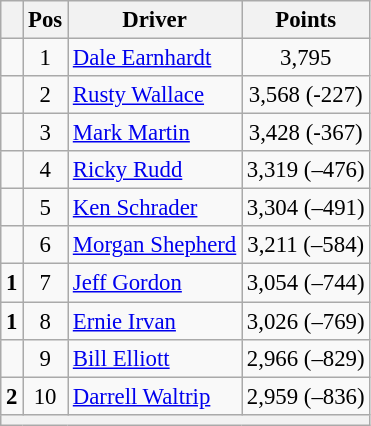<table class="wikitable" style="font-size: 95%;">
<tr>
<th></th>
<th>Pos</th>
<th>Driver</th>
<th>Points</th>
</tr>
<tr>
<td align="left"></td>
<td style="text-align:center;">1</td>
<td><a href='#'>Dale Earnhardt</a></td>
<td style="text-align:center;">3,795</td>
</tr>
<tr>
<td align="left"></td>
<td style="text-align:center;">2</td>
<td><a href='#'>Rusty Wallace</a></td>
<td style="text-align:center;">3,568 (-227)</td>
</tr>
<tr>
<td align="left"></td>
<td style="text-align:center;">3</td>
<td><a href='#'>Mark Martin</a></td>
<td style="text-align:center;">3,428 (-367)</td>
</tr>
<tr>
<td align="left"></td>
<td style="text-align:center;">4</td>
<td><a href='#'>Ricky Rudd</a></td>
<td style="text-align:center;">3,319 (–476)</td>
</tr>
<tr>
<td align="left"></td>
<td style="text-align:center;">5</td>
<td><a href='#'>Ken Schrader</a></td>
<td style="text-align:center;">3,304 (–491)</td>
</tr>
<tr>
<td align="left"></td>
<td style="text-align:center;">6</td>
<td><a href='#'>Morgan Shepherd</a></td>
<td style="text-align:center;">3,211 (–584)</td>
</tr>
<tr>
<td align="left"> <strong>1</strong></td>
<td style="text-align:center;">7</td>
<td><a href='#'>Jeff Gordon</a></td>
<td style="text-align:center;">3,054 (–744)</td>
</tr>
<tr>
<td align="left"> <strong>1</strong></td>
<td style="text-align:center;">8</td>
<td><a href='#'>Ernie Irvan</a></td>
<td style="text-align:center;">3,026 (–769)</td>
</tr>
<tr>
<td align="left"></td>
<td style="text-align:center;">9</td>
<td><a href='#'>Bill Elliott</a></td>
<td style="text-align:center;">2,966 (–829)</td>
</tr>
<tr>
<td align="left"> <strong>2</strong></td>
<td style="text-align:center;">10</td>
<td><a href='#'>Darrell Waltrip</a></td>
<td style="text-align:center;">2,959 (–836)</td>
</tr>
<tr class="sortbottom">
<th colspan="9"></th>
</tr>
</table>
